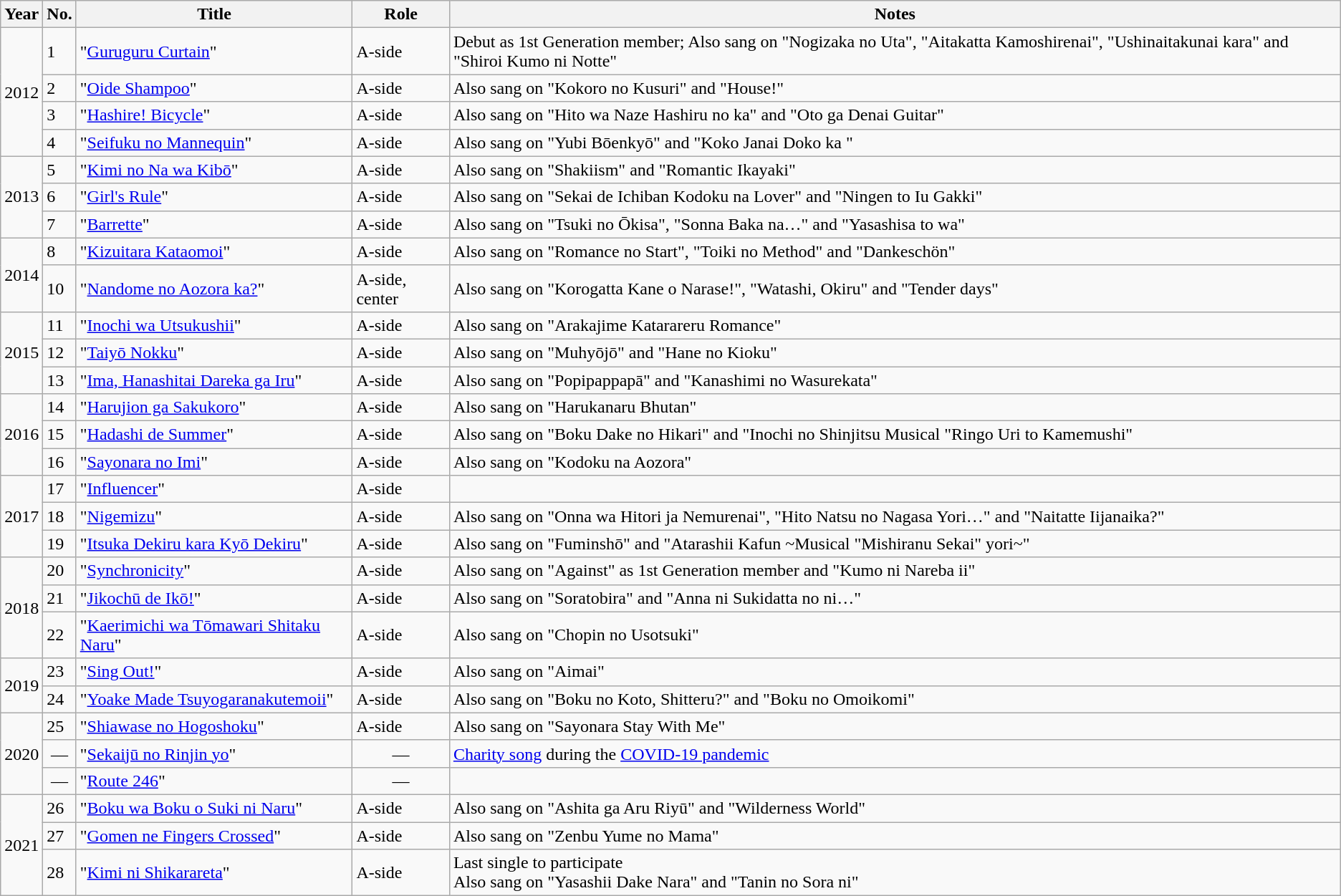<table class="wikitable sortable">
<tr>
<th>Year</th>
<th data-sort-type="number">No.</th>
<th>Title</th>
<th class="unsortable">Role</th>
<th class="unsortable">Notes</th>
</tr>
<tr>
<td rowspan="4">2012</td>
<td>1</td>
<td>"<a href='#'>Guruguru Curtain</a>"</td>
<td>A-side</td>
<td>Debut as 1st Generation member; Also sang on "Nogizaka no Uta", "Aitakatta Kamoshirenai", "Ushinaitakunai kara" and "Shiroi Kumo ni Notte"</td>
</tr>
<tr>
<td>2</td>
<td>"<a href='#'>Oide Shampoo</a>"</td>
<td>A-side</td>
<td>Also sang on "Kokoro no Kusuri" and "House!"</td>
</tr>
<tr>
<td>3</td>
<td>"<a href='#'>Hashire! Bicycle</a>"</td>
<td>A-side</td>
<td>Also sang on "Hito wa Naze Hashiru no ka" and "Oto ga Denai Guitar"</td>
</tr>
<tr>
<td>4</td>
<td>"<a href='#'>Seifuku no Mannequin</a>"</td>
<td>A-side</td>
<td>Also sang on "Yubi Bōenkyō" and "Koko Janai Doko ka "</td>
</tr>
<tr>
<td rowspan="3">2013</td>
<td>5</td>
<td>"<a href='#'>Kimi no Na wa Kibō</a>"</td>
<td>A-side</td>
<td>Also sang on "Shakiism" and "Romantic Ikayaki"</td>
</tr>
<tr>
<td>6</td>
<td>"<a href='#'>Girl's Rule</a>"</td>
<td>A-side</td>
<td>Also sang on "Sekai de Ichiban Kodoku na Lover" and "Ningen to Iu Gakki"</td>
</tr>
<tr>
<td>7</td>
<td>"<a href='#'>Barrette</a>"</td>
<td>A-side</td>
<td>Also sang on "Tsuki no Ōkisa", "Sonna Baka na…" and "Yasashisa to wa"</td>
</tr>
<tr>
<td rowspan="2">2014</td>
<td>8</td>
<td>"<a href='#'>Kizuitara Kataomoi</a>"</td>
<td>A-side</td>
<td>Also sang on "Romance no Start", "Toiki no Method" and "Dankeschön"</td>
</tr>
<tr>
<td>10</td>
<td>"<a href='#'>Nandome no Aozora ka?</a>"</td>
<td>A-side, center</td>
<td>Also sang on "Korogatta Kane o Narase!", "Watashi, Okiru" and "Tender days"</td>
</tr>
<tr>
<td rowspan="3">2015</td>
<td>11</td>
<td>"<a href='#'>Inochi wa Utsukushii</a>"</td>
<td>A-side</td>
<td>Also sang on "Arakajime Katarareru Romance"</td>
</tr>
<tr>
<td>12</td>
<td>"<a href='#'>Taiyō Nokku</a>"</td>
<td>A-side</td>
<td>Also sang on "Muhyōjō" and "Hane no Kioku"</td>
</tr>
<tr>
<td>13</td>
<td>"<a href='#'>Ima, Hanashitai Dareka ga Iru</a>"</td>
<td>A-side</td>
<td>Also sang on "Popipappapā" and "Kanashimi no Wasurekata"</td>
</tr>
<tr>
<td rowspan="3">2016</td>
<td>14</td>
<td>"<a href='#'>Harujion ga Sakukoro</a>"</td>
<td>A-side</td>
<td>Also sang on "Harukanaru Bhutan"</td>
</tr>
<tr>
<td>15</td>
<td>"<a href='#'>Hadashi de Summer</a>"</td>
<td>A-side</td>
<td>Also sang on "Boku Dake no Hikari" and "Inochi no Shinjitsu Musical "Ringo Uri to Kamemushi"</td>
</tr>
<tr>
<td>16</td>
<td>"<a href='#'>Sayonara no Imi</a>"</td>
<td>A-side</td>
<td>Also sang on "Kodoku na Aozora"</td>
</tr>
<tr>
<td rowspan="3">2017</td>
<td>17</td>
<td>"<a href='#'>Influencer</a>"</td>
<td>A-side</td>
<td></td>
</tr>
<tr>
<td>18</td>
<td>"<a href='#'>Nigemizu</a>"</td>
<td>A-side</td>
<td>Also sang on "Onna wa Hitori ja Nemurenai", "Hito Natsu no Nagasa Yori…" and "Naitatte Iijanaika?"</td>
</tr>
<tr>
<td>19</td>
<td>"<a href='#'>Itsuka Dekiru kara Kyō Dekiru</a>"</td>
<td>A-side</td>
<td>Also sang on "Fuminshō" and "Atarashii Kafun ~Musical "Mishiranu Sekai" yori~"</td>
</tr>
<tr>
<td rowspan="3">2018</td>
<td>20</td>
<td>"<a href='#'>Synchronicity</a>"</td>
<td>A-side</td>
<td>Also sang on "Against" as 1st Generation member and "Kumo ni Nareba ii"</td>
</tr>
<tr>
<td>21</td>
<td>"<a href='#'>Jikochū de Ikō!</a>"</td>
<td>A-side</td>
<td>Also sang on "Soratobira" and "Anna ni Sukidatta no ni…"</td>
</tr>
<tr>
<td>22</td>
<td>"<a href='#'>Kaerimichi wa Tōmawari Shitaku Naru</a>"</td>
<td>A-side</td>
<td>Also sang on "Chopin no Usotsuki"</td>
</tr>
<tr>
<td rowspan="2">2019</td>
<td>23</td>
<td>"<a href='#'>Sing Out!</a>"</td>
<td>A-side</td>
<td>Also sang on "Aimai"</td>
</tr>
<tr>
<td>24</td>
<td>"<a href='#'>Yoake Made Tsuyogaranakutemoii</a>"</td>
<td>A-side</td>
<td>Also sang on "Boku no Koto, Shitteru?" and "Boku no Omoikomi"</td>
</tr>
<tr>
<td rowspan="3">2020</td>
<td>25</td>
<td>"<a href='#'>Shiawase no Hogoshoku</a>"</td>
<td>A-side</td>
<td>Also sang on "Sayonara Stay With Me"</td>
</tr>
<tr>
<td align="center">—</td>
<td>"<a href='#'>Sekaijū no Rinjin yo</a>"</td>
<td align="center">—</td>
<td><a href='#'>Charity song</a> during the <a href='#'>COVID-19 pandemic</a></td>
</tr>
<tr>
<td align="center">—</td>
<td>"<a href='#'>Route 246</a>"</td>
<td align="center">—</td>
<td></td>
</tr>
<tr>
<td rowspan="3">2021</td>
<td>26</td>
<td>"<a href='#'>Boku wa Boku o Suki ni Naru</a>"</td>
<td>A-side</td>
<td>Also sang on "Ashita ga Aru Riyū" and "Wilderness World"</td>
</tr>
<tr>
<td>27</td>
<td>"<a href='#'>Gomen ne Fingers Crossed</a>"</td>
<td>A-side</td>
<td>Also sang on "Zenbu Yume no Mama"</td>
</tr>
<tr>
<td>28</td>
<td>"<a href='#'>Kimi ni Shikarareta</a>"</td>
<td>A-side</td>
<td>Last single to participate<br>Also sang on "Yasashii Dake Nara" and "Tanin no Sora ni"</td>
</tr>
</table>
